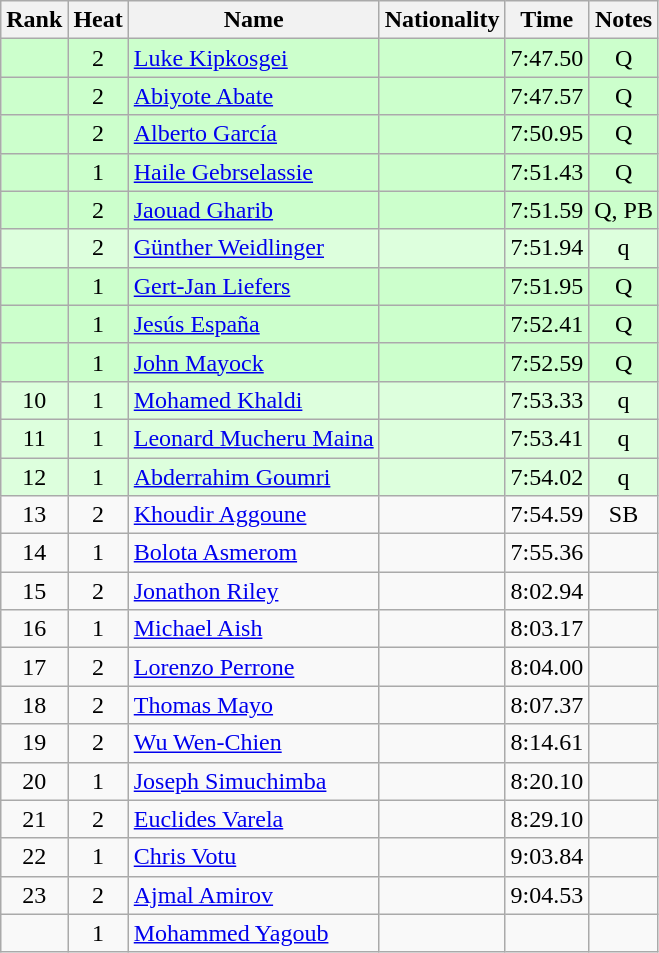<table class="wikitable sortable" style="text-align:center">
<tr>
<th>Rank</th>
<th>Heat</th>
<th>Name</th>
<th>Nationality</th>
<th>Time</th>
<th>Notes</th>
</tr>
<tr bgcolor=ccffcc>
<td></td>
<td>2</td>
<td align="left"><a href='#'>Luke Kipkosgei</a></td>
<td align=left></td>
<td>7:47.50</td>
<td>Q</td>
</tr>
<tr bgcolor=ccffcc>
<td></td>
<td>2</td>
<td align="left"><a href='#'>Abiyote Abate</a></td>
<td align=left></td>
<td>7:47.57</td>
<td>Q</td>
</tr>
<tr bgcolor=ccffcc>
<td></td>
<td>2</td>
<td align="left"><a href='#'>Alberto García</a></td>
<td align=left></td>
<td>7:50.95</td>
<td>Q</td>
</tr>
<tr bgcolor=ccffcc>
<td></td>
<td>1</td>
<td align="left"><a href='#'>Haile Gebrselassie</a></td>
<td align=left></td>
<td>7:51.43</td>
<td>Q</td>
</tr>
<tr bgcolor=ccffcc>
<td></td>
<td>2</td>
<td align="left"><a href='#'>Jaouad Gharib</a></td>
<td align=left></td>
<td>7:51.59</td>
<td>Q, PB</td>
</tr>
<tr bgcolor=ddffdd>
<td></td>
<td>2</td>
<td align="left"><a href='#'>Günther Weidlinger</a></td>
<td align=left></td>
<td>7:51.94</td>
<td>q</td>
</tr>
<tr bgcolor=ccffcc>
<td></td>
<td>1</td>
<td align="left"><a href='#'>Gert-Jan Liefers</a></td>
<td align=left></td>
<td>7:51.95</td>
<td>Q</td>
</tr>
<tr bgcolor=ccffcc>
<td></td>
<td>1</td>
<td align="left"><a href='#'>Jesús España</a></td>
<td align=left></td>
<td>7:52.41</td>
<td>Q</td>
</tr>
<tr bgcolor=ccffcc>
<td></td>
<td>1</td>
<td align="left"><a href='#'>John Mayock</a></td>
<td align=left></td>
<td>7:52.59</td>
<td>Q</td>
</tr>
<tr bgcolor=ddffdd>
<td>10</td>
<td>1</td>
<td align="left"><a href='#'>Mohamed Khaldi</a></td>
<td align=left></td>
<td>7:53.33</td>
<td>q</td>
</tr>
<tr bgcolor=ddffdd>
<td>11</td>
<td>1</td>
<td align="left"><a href='#'>Leonard Mucheru Maina</a></td>
<td align=left></td>
<td>7:53.41</td>
<td>q</td>
</tr>
<tr bgcolor=ddffdd>
<td>12</td>
<td>1</td>
<td align="left"><a href='#'>Abderrahim Goumri</a></td>
<td align=left></td>
<td>7:54.02</td>
<td>q</td>
</tr>
<tr>
<td>13</td>
<td>2</td>
<td align="left"><a href='#'>Khoudir Aggoune</a></td>
<td align=left></td>
<td>7:54.59</td>
<td>SB</td>
</tr>
<tr>
<td>14</td>
<td>1</td>
<td align="left"><a href='#'>Bolota Asmerom</a></td>
<td align=left></td>
<td>7:55.36</td>
<td></td>
</tr>
<tr>
<td>15</td>
<td>2</td>
<td align="left"><a href='#'>Jonathon Riley</a></td>
<td align=left></td>
<td>8:02.94</td>
<td></td>
</tr>
<tr>
<td>16</td>
<td>1</td>
<td align="left"><a href='#'>Michael Aish</a></td>
<td align=left></td>
<td>8:03.17</td>
<td></td>
</tr>
<tr>
<td>17</td>
<td>2</td>
<td align="left"><a href='#'>Lorenzo Perrone</a></td>
<td align=left></td>
<td>8:04.00</td>
<td></td>
</tr>
<tr>
<td>18</td>
<td>2</td>
<td align="left"><a href='#'>Thomas Mayo</a></td>
<td align=left></td>
<td>8:07.37</td>
<td></td>
</tr>
<tr>
<td>19</td>
<td>2</td>
<td align="left"><a href='#'>Wu Wen-Chien</a></td>
<td align=left></td>
<td>8:14.61</td>
<td></td>
</tr>
<tr>
<td>20</td>
<td>1</td>
<td align="left"><a href='#'>Joseph Simuchimba</a></td>
<td align=left></td>
<td>8:20.10</td>
<td></td>
</tr>
<tr>
<td>21</td>
<td>2</td>
<td align="left"><a href='#'>Euclides Varela</a></td>
<td align=left></td>
<td>8:29.10</td>
<td></td>
</tr>
<tr>
<td>22</td>
<td>1</td>
<td align="left"><a href='#'>Chris Votu</a></td>
<td align=left></td>
<td>9:03.84</td>
<td></td>
</tr>
<tr>
<td>23</td>
<td>2</td>
<td align="left"><a href='#'>Ajmal Amirov</a></td>
<td align=left></td>
<td>9:04.53</td>
<td></td>
</tr>
<tr>
<td></td>
<td>1</td>
<td align="left"><a href='#'>Mohammed Yagoub</a></td>
<td align=left></td>
<td></td>
<td></td>
</tr>
</table>
